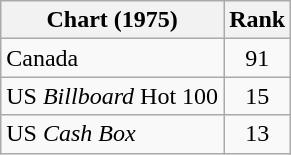<table class="wikitable sortable">
<tr>
<th align="left">Chart (1975)</th>
<th style="text-align:center;">Rank</th>
</tr>
<tr>
<td>Canada</td>
<td style="text-align:center;">91</td>
</tr>
<tr>
<td>US <em>Billboard</em> Hot 100</td>
<td style="text-align:center;">15</td>
</tr>
<tr>
<td>US <em>Cash Box</em> </td>
<td style="text-align:center;">13</td>
</tr>
</table>
